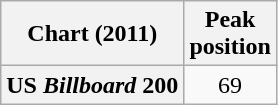<table class="wikitable sortable plainrowheaders" style="text-align:center;">
<tr>
<th scope="col">Chart (2011)</th>
<th scope="col">Peak<br>position</th>
</tr>
<tr>
<th scope="row">US <em>Billboard</em> 200</th>
<td>69</td>
</tr>
</table>
